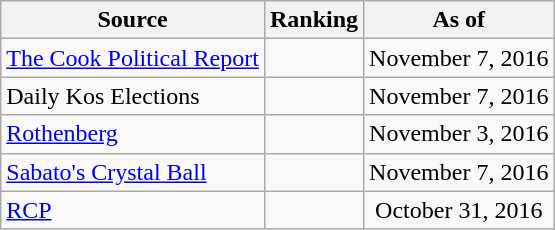<table class="wikitable" style="text-align:center">
<tr>
<th>Source</th>
<th>Ranking</th>
<th>As of</th>
</tr>
<tr>
<td align=left><a href='#'>The Cook Political Report</a></td>
<td></td>
<td>November 7, 2016</td>
</tr>
<tr>
<td align=left>Daily Kos Elections</td>
<td></td>
<td>November 7, 2016</td>
</tr>
<tr>
<td align=left><a href='#'>Rothenberg</a></td>
<td></td>
<td>November 3, 2016</td>
</tr>
<tr>
<td align=left><a href='#'>Sabato's Crystal Ball</a></td>
<td></td>
<td>November 7, 2016</td>
</tr>
<tr>
<td align="left"><a href='#'>RCP</a></td>
<td></td>
<td>October 31, 2016</td>
</tr>
</table>
